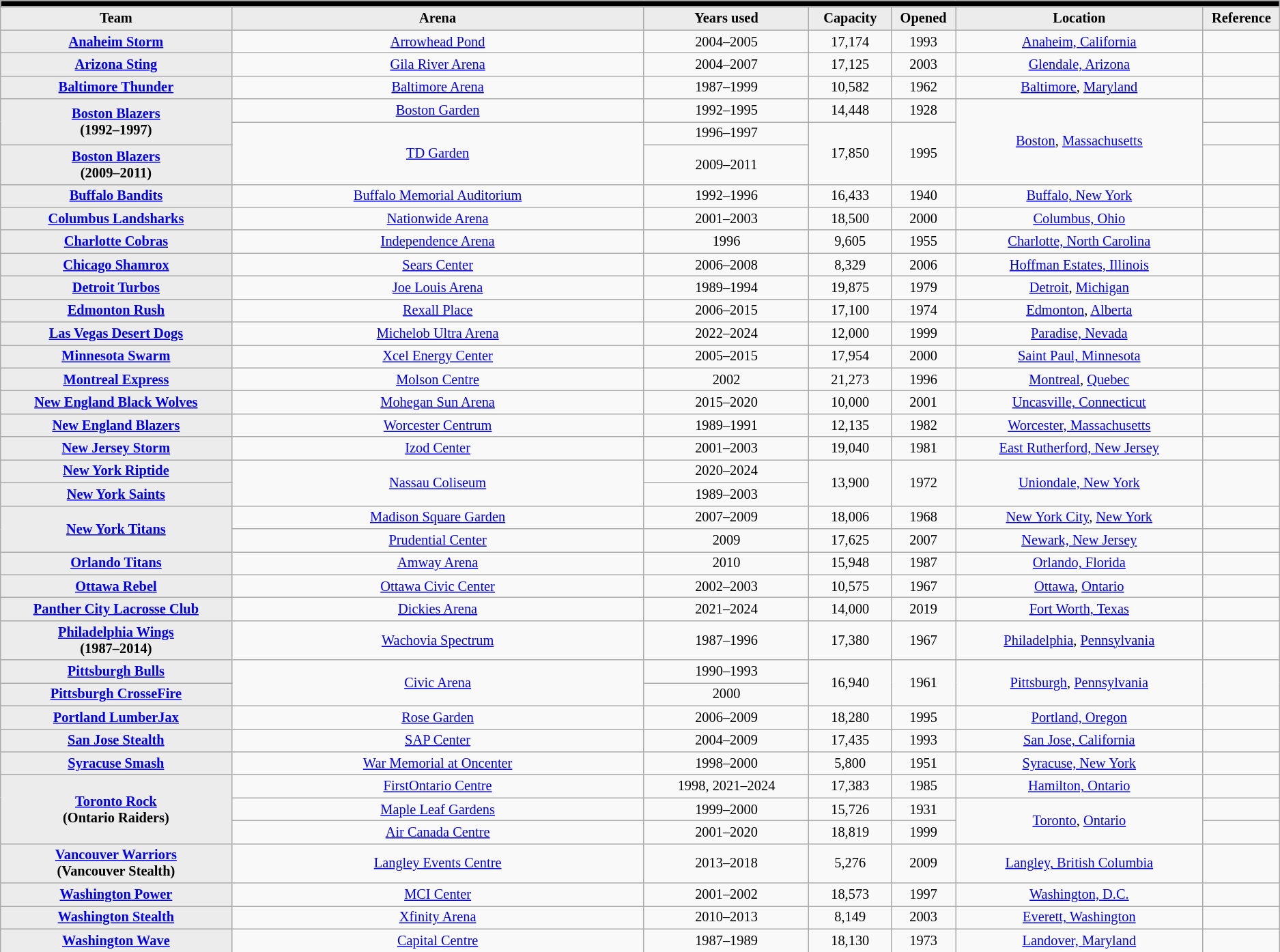<table class="wikitable" style="font-size: 85%; text-align: center;">
<tr>
<td style="background: #000000" align="center" colspan="7"><strong></strong></td>
</tr>
<tr>
</tr>
<tr>
<th style="width:14%; background: #ececec;">Team</th>
<th style="width:25%; background: #ececec;">Arena</th>
<th style="width:10%;background: #ececec;">Years used</th>
<th style="width:5%; background: #ececec;">Capacity</th>
<th style="width:3%;background: #ececec;">Opened</th>
<th style="width:15%; background: #ececec;">Location</th>
<th style="width:3%;background: #ececec;">Reference</th>
</tr>
<tr>
<th style="background: #ececec;"><a href='#'>Anaheim Storm</a></th>
<td><a href='#'>Arrowhead Pond</a></td>
<td>2004–2005</td>
<td>17,174</td>
<td>1993</td>
<td><a href='#'>Anaheim, California</a></td>
<td></td>
</tr>
<tr>
<th style="background: #ececec;"><a href='#'>Arizona Sting</a></th>
<td><a href='#'>Gila River Arena</a></td>
<td>2004–2007</td>
<td>17,125</td>
<td>2003</td>
<td><a href='#'>Glendale, Arizona</a></td>
<td></td>
</tr>
<tr>
<th style="background: #ececec;"><a href='#'>Baltimore Thunder</a></th>
<td><a href='#'>Baltimore Arena</a></td>
<td>1987–1999</td>
<td>10,582</td>
<td>1962</td>
<td><a href='#'>Baltimore</a>, <a href='#'>Maryland</a></td>
<td></td>
</tr>
<tr>
<th style="background: #ececec;" rowspan=2><a href='#'>Boston Blazers</a><br>(1992–1997)</th>
<td><a href='#'>Boston Garden</a></td>
<td>1992–1995</td>
<td>14,448</td>
<td>1928</td>
<td rowspan=3><a href='#'>Boston</a>, <a href='#'>Massachusetts</a></td>
<td></td>
</tr>
<tr>
<td rowspan=2><a href='#'>TD Garden</a></td>
<td>1996–1997</td>
<td rowspan=2>17,850</td>
<td rowspan=2>1995</td>
<td></td>
</tr>
<tr>
<th style="background: #ececec;"><a href='#'>Boston Blazers</a><br> (2009–2011)</th>
<td>2009–2011</td>
<td></td>
</tr>
<tr>
<th style="background: #ececec;"><a href='#'>Buffalo Bandits</a></th>
<td><a href='#'>Buffalo Memorial Auditorium</a></td>
<td>1992–1996</td>
<td>16,433</td>
<td>1940</td>
<td><a href='#'>Buffalo, New York</a></td>
<td></td>
</tr>
<tr>
<th style="background: #ececec;"><a href='#'>Columbus Landsharks</a></th>
<td><a href='#'>Nationwide Arena</a></td>
<td>2001–2003</td>
<td>18,500</td>
<td>2000</td>
<td><a href='#'>Columbus, Ohio</a></td>
<td></td>
</tr>
<tr>
<th style="background: #ececec;"><a href='#'>Charlotte Cobras</a></th>
<td><a href='#'>Independence Arena</a></td>
<td>1996</td>
<td>9,605</td>
<td>1955</td>
<td><a href='#'>Charlotte, North Carolina</a></td>
<td></td>
</tr>
<tr>
<th style="background: #ececec;"><a href='#'>Chicago Shamrox</a></th>
<td><a href='#'>Sears Center</a></td>
<td>2006–2008</td>
<td>8,329</td>
<td>2006</td>
<td><a href='#'>Hoffman Estates, Illinois</a></td>
<td></td>
</tr>
<tr>
<th style="background: #ececec;"><a href='#'>Detroit Turbos</a></th>
<td><a href='#'>Joe Louis Arena</a></td>
<td>1989–1994</td>
<td>19,875</td>
<td>1979</td>
<td><a href='#'>Detroit</a>, <a href='#'>Michigan</a></td>
<td></td>
</tr>
<tr>
<th style="background: #ececec;"><a href='#'>Edmonton Rush</a></th>
<td><a href='#'>Rexall Place</a></td>
<td>2006–2015</td>
<td>17,100</td>
<td>1974</td>
<td><a href='#'>Edmonton</a>, <a href='#'>Alberta</a></td>
<td></td>
</tr>
<tr>
<th style="background: #ececec;"><a href='#'>Las Vegas Desert Dogs</a></th>
<td><a href='#'>Michelob Ultra Arena</a></td>
<td>2022–2024</td>
<td>12,000</td>
<td>1999</td>
<td><a href='#'>Paradise, Nevada</a></td>
<td></td>
</tr>
<tr>
<th style="background: #ececec;"><a href='#'>Minnesota Swarm</a></th>
<td><a href='#'>Xcel Energy Center</a></td>
<td>2005–2015</td>
<td>17,954</td>
<td>2000</td>
<td><a href='#'>Saint Paul, Minnesota</a></td>
</tr>
<tr>
<th style="background: #ececec;"><a href='#'>Montreal Express</a></th>
<td><a href='#'>Molson Centre</a></td>
<td>2002</td>
<td>21,273</td>
<td>1996</td>
<td><a href='#'>Montreal</a>, <a href='#'>Quebec</a></td>
<td></td>
</tr>
<tr>
<th style="background: #ececec;"><a href='#'>New England Black Wolves</a></th>
<td><a href='#'>Mohegan Sun Arena</a></td>
<td>2015–2020</td>
<td>10,000</td>
<td>2001</td>
<td><a href='#'>Uncasville, Connecticut</a></td>
<td></td>
</tr>
<tr>
<th style="background: #ececec;"><a href='#'>New England Blazers</a></th>
<td><a href='#'>Worcester Centrum</a></td>
<td>1989–1991</td>
<td>12,135</td>
<td>1982</td>
<td><a href='#'>Worcester, Massachusetts</a></td>
<td></td>
</tr>
<tr>
<th style="background: #ececec;"><a href='#'>New Jersey Storm</a></th>
<td><a href='#'>Izod Center</a></td>
<td>2001–2003</td>
<td>19,040</td>
<td>1981</td>
<td><a href='#'>East Rutherford, New Jersey</a></td>
<td></td>
</tr>
<tr>
<th style="background: #ececec;"><a href='#'>New York Riptide</a></th>
<td rowspan=2><a href='#'>Nassau Coliseum</a></td>
<td>2020–2024</td>
<td rowspan=2>13,900</td>
<td rowspan=2>1972</td>
<td rowspan=2><a href='#'>Uniondale, New York</a></td>
<td rowspan=2></td>
</tr>
<tr>
<th style="background: #ececec;"><a href='#'>New York Saints</a></th>
<td>1989–2003</td>
</tr>
<tr>
<th style="background: #ececec;" rowspan=2><a href='#'>New York Titans</a></th>
<td><a href='#'>Madison Square Garden</a></td>
<td>2007–2009</td>
<td>18,006</td>
<td>1968</td>
<td><a href='#'>New York City</a>, <a href='#'>New York</a></td>
</tr>
<tr>
<td><a href='#'>Prudential Center</a></td>
<td>2009</td>
<td>17,625</td>
<td>2007</td>
<td><a href='#'>Newark, New Jersey</a></td>
<td></td>
</tr>
<tr>
<th style="background: #ececec;"><a href='#'>Orlando Titans</a></th>
<td><a href='#'>Amway Arena</a></td>
<td>2010</td>
<td>15,948</td>
<td>1987</td>
<td><a href='#'>Orlando, Florida</a></td>
<td></td>
</tr>
<tr>
<th style="background: #ececec;"><a href='#'>Ottawa Rebel</a></th>
<td><a href='#'>Ottawa Civic Center</a></td>
<td>2002–2003</td>
<td>10,575</td>
<td>1967</td>
<td><a href='#'>Ottawa</a>, <a href='#'>Ontario</a></td>
<td></td>
</tr>
<tr>
<th style="background: #ececec;"><a href='#'>Panther City Lacrosse Club</a></th>
<td><a href='#'>Dickies Arena</a></td>
<td>2021–2024</td>
<td>14,000</td>
<td>2019</td>
<td><a href='#'>Fort Worth, Texas</a></td>
<td></td>
</tr>
<tr>
<th style="background: #ececec;"><a href='#'>Philadelphia Wings</a><br>(1987–2014)</th>
<td><a href='#'>Wachovia Spectrum</a></td>
<td>1987–1996</td>
<td>17,380</td>
<td>1967</td>
<td><a href='#'>Philadelphia</a>, <a href='#'>Pennsylvania</a></td>
<td></td>
</tr>
<tr>
<th style="background: #ececec;"><a href='#'>Pittsburgh Bulls</a></th>
<td rowspan=2><a href='#'>Civic Arena</a></td>
<td>1990–1993</td>
<td rowspan=2>16,940</td>
<td rowspan=2>1961</td>
<td rowspan=2><a href='#'>Pittsburgh</a>, <a href='#'>Pennsylvania</a></td>
</tr>
<tr>
<th style="background: #ececec;"><a href='#'>Pittsburgh CrosseFire</a></th>
<td>2000</td>
</tr>
<tr>
<th style="background: #ececec;"><a href='#'>Portland LumberJax</a></th>
<td><a href='#'>Rose Garden</a></td>
<td>2006–2009</td>
<td>18,280</td>
<td>1995</td>
<td><a href='#'>Portland, Oregon</a></td>
<td></td>
</tr>
<tr>
<th style="background: #ececec;"><a href='#'>San Jose Stealth</a></th>
<td><a href='#'>SAP Center</a></td>
<td>2004–2009</td>
<td>17,435</td>
<td>1993</td>
<td><a href='#'>San Jose, California</a></td>
<td></td>
</tr>
<tr>
<th style="background: #ececec;"><a href='#'>Syracuse Smash</a></th>
<td><a href='#'>War Memorial at Oncenter</a></td>
<td>1998–2000</td>
<td>5,800</td>
<td>1951</td>
<td><a href='#'>Syracuse, New York</a></td>
<td></td>
</tr>
<tr>
<th style="background: #ececec;" rowspan=3><a href='#'>Toronto Rock</a><br>(Ontario Raiders)</th>
<td><a href='#'>FirstOntario Centre</a></td>
<td>1998, 2021–2024</td>
<td>17,383</td>
<td>1985</td>
<td><a href='#'>Hamilton, Ontario</a></td>
</tr>
<tr>
<td><a href='#'>Maple Leaf Gardens</a></td>
<td>1999–2000</td>
<td>15,726</td>
<td>1931</td>
<td rowspan=2><a href='#'>Toronto</a>, <a href='#'>Ontario</a></td>
<td></td>
</tr>
<tr>
<td><a href='#'>Air Canada Centre</a></td>
<td>2001–2020</td>
<td>18,819</td>
<td>1999</td>
<td></td>
</tr>
<tr>
<th style="background: #ececec;"><a href='#'>Vancouver Warriors</a><br>(Vancouver Stealth)</th>
<td><a href='#'>Langley Events Centre</a></td>
<td>2013–2018</td>
<td>5,276</td>
<td>2009</td>
<td><a href='#'>Langley, British Columbia</a></td>
<td></td>
</tr>
<tr>
<th style="background: #ececec;"><a href='#'>Washington Power</a></th>
<td><a href='#'>MCI Center</a></td>
<td>2001–2002</td>
<td>18,573</td>
<td>1997</td>
<td><a href='#'>Washington, D.C.</a></td>
<td></td>
</tr>
<tr>
<th style="background: #ececec;"><a href='#'>Washington Stealth</a></th>
<td><a href='#'>Xfinity Arena</a></td>
<td>2010–2013</td>
<td>8,149</td>
<td>2003</td>
<td><a href='#'>Everett, Washington</a></td>
<td></td>
</tr>
<tr>
<th style="background: #ececec;"><a href='#'>Washington Wave</a></th>
<td><a href='#'>Capital Centre</a></td>
<td>1987–1989</td>
<td>18,130</td>
<td>1973</td>
<td><a href='#'>Landover, Maryland</a></td>
<td></td>
</tr>
<tr>
</tr>
</table>
